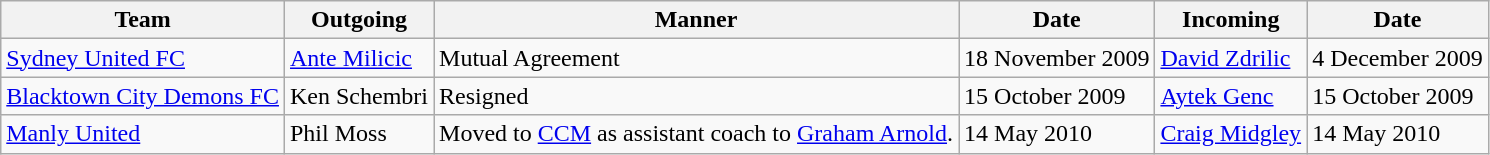<table class="wikitable">
<tr>
<th>Team</th>
<th>Outgoing</th>
<th>Manner</th>
<th>Date</th>
<th>Incoming</th>
<th>Date</th>
</tr>
<tr>
<td><a href='#'>Sydney United FC</a></td>
<td><a href='#'>Ante Milicic</a></td>
<td>Mutual Agreement</td>
<td>18 November 2009</td>
<td><a href='#'>David Zdrilic</a></td>
<td>4 December 2009</td>
</tr>
<tr>
<td><a href='#'>Blacktown City Demons FC</a></td>
<td>Ken Schembri</td>
<td>Resigned</td>
<td>15 October 2009</td>
<td><a href='#'>Aytek Genc</a></td>
<td>15 October 2009</td>
</tr>
<tr>
<td><a href='#'>Manly United</a></td>
<td>Phil Moss</td>
<td>Moved to <a href='#'>CCM</a> as assistant coach to <a href='#'>Graham Arnold</a>.</td>
<td>14 May 2010</td>
<td><a href='#'>Craig Midgley</a></td>
<td>14 May 2010</td>
</tr>
</table>
